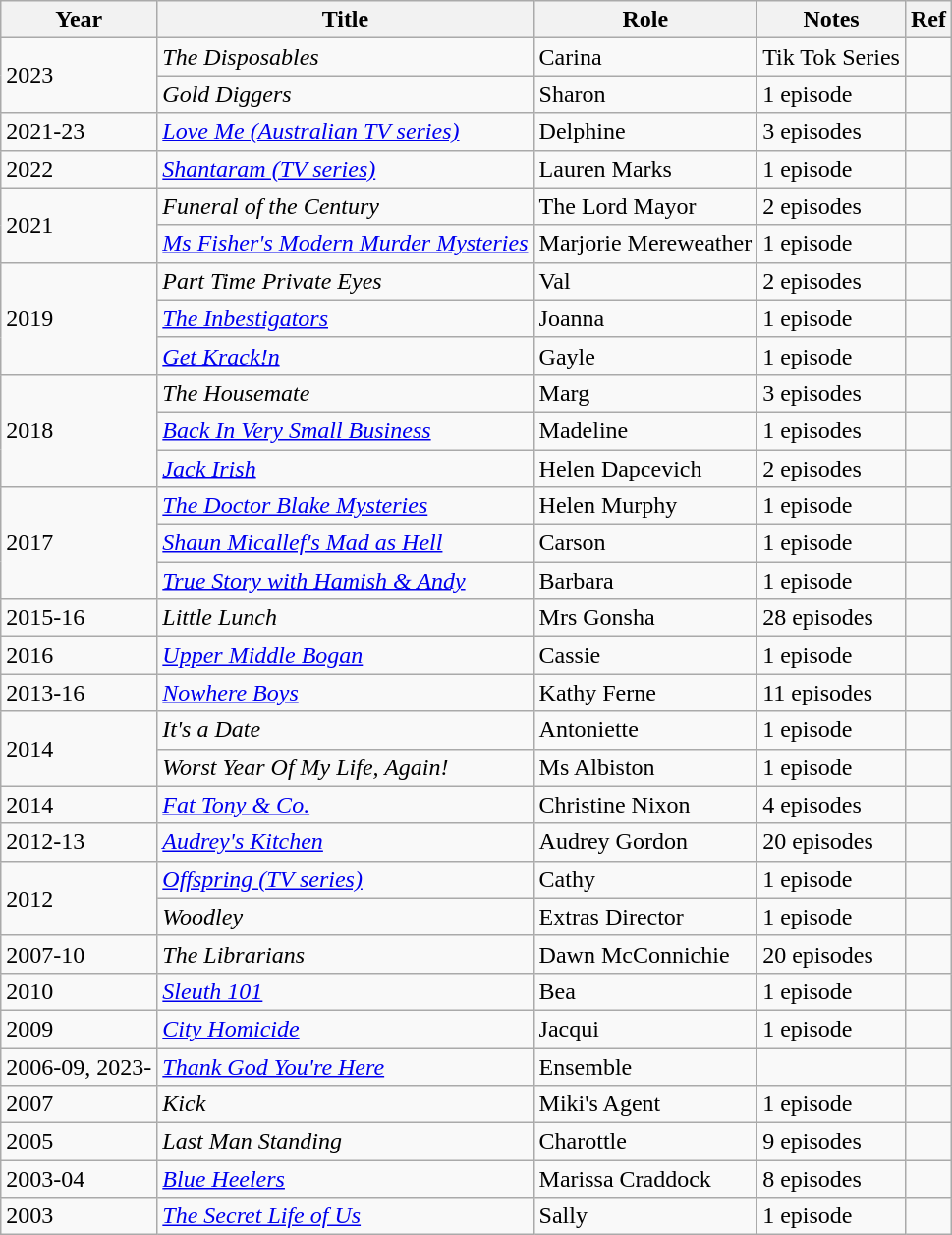<table class="wikitable sortable">
<tr>
<th>Year</th>
<th>Title</th>
<th>Role</th>
<th>Notes</th>
<th>Ref</th>
</tr>
<tr>
<td rowspan="2">2023</td>
<td><em>The Disposables</em></td>
<td>Carina</td>
<td>Tik Tok Series</td>
<td></td>
</tr>
<tr>
<td><em>Gold Diggers</em></td>
<td>Sharon</td>
<td>1 episode</td>
<td></td>
</tr>
<tr>
<td>2021-23</td>
<td><em><a href='#'>Love Me (Australian TV series)</a></em></td>
<td>Delphine</td>
<td>3 episodes</td>
<td></td>
</tr>
<tr>
<td>2022</td>
<td><em><a href='#'>Shantaram (TV series)</a></em></td>
<td>Lauren Marks</td>
<td>1 episode</td>
<td></td>
</tr>
<tr>
<td rowspan="2">2021</td>
<td><em>Funeral of the Century</em></td>
<td>The Lord Mayor</td>
<td>2 episodes</td>
<td></td>
</tr>
<tr>
<td><em><a href='#'>Ms Fisher's Modern Murder Mysteries</a></em></td>
<td>Marjorie Mereweather</td>
<td>1 episode</td>
<td></td>
</tr>
<tr>
<td rowspan="3">2019</td>
<td><em>Part Time Private Eyes</em></td>
<td>Val</td>
<td>2 episodes</td>
<td></td>
</tr>
<tr>
<td><em><a href='#'>The Inbestigators</a></em></td>
<td>Joanna</td>
<td>1 episode</td>
<td></td>
</tr>
<tr>
<td><em><a href='#'>Get Krack!n</a></em></td>
<td>Gayle</td>
<td>1 episode</td>
<td></td>
</tr>
<tr>
<td rowspan="3">2018</td>
<td><em>The Housemate</em></td>
<td>Marg</td>
<td>3 episodes</td>
<td></td>
</tr>
<tr>
<td><em><a href='#'>Back In Very Small Business</a></em></td>
<td>Madeline</td>
<td>1 episodes</td>
<td></td>
</tr>
<tr>
<td><em><a href='#'>Jack Irish</a></em></td>
<td>Helen Dapcevich</td>
<td>2 episodes</td>
<td></td>
</tr>
<tr>
<td rowspan="3">2017</td>
<td><em><a href='#'>The Doctor Blake Mysteries</a></em></td>
<td>Helen Murphy</td>
<td>1 episode</td>
<td></td>
</tr>
<tr>
<td><em><a href='#'>Shaun Micallef's Mad as Hell</a></em></td>
<td>Carson</td>
<td>1 episode</td>
<td></td>
</tr>
<tr>
<td><em><a href='#'>True Story with Hamish & Andy</a></em></td>
<td>Barbara</td>
<td>1 episode</td>
<td></td>
</tr>
<tr>
<td>2015-16</td>
<td><em>Little Lunch</em></td>
<td>Mrs Gonsha</td>
<td>28 episodes</td>
<td></td>
</tr>
<tr>
<td>2016</td>
<td><em><a href='#'>Upper Middle Bogan</a></em></td>
<td>Cassie</td>
<td>1 episode</td>
<td></td>
</tr>
<tr>
<td>2013-16</td>
<td><em><a href='#'>Nowhere Boys</a></em></td>
<td>Kathy Ferne</td>
<td>11 episodes</td>
<td></td>
</tr>
<tr>
<td rowspan="2">2014</td>
<td><em>It's a Date</em></td>
<td>Antoniette</td>
<td>1 episode</td>
<td></td>
</tr>
<tr>
<td><em>Worst Year Of My Life, Again!</em></td>
<td>Ms Albiston</td>
<td>1 episode</td>
<td></td>
</tr>
<tr>
<td>2014</td>
<td><em><a href='#'>Fat Tony & Co.</a></em></td>
<td>Christine Nixon</td>
<td>4 episodes</td>
<td></td>
</tr>
<tr>
<td>2012-13</td>
<td><em><a href='#'>Audrey's Kitchen</a></em></td>
<td>Audrey Gordon</td>
<td>20 episodes</td>
<td></td>
</tr>
<tr>
<td rowspan="2">2012</td>
<td><em><a href='#'>Offspring (TV series)</a></em></td>
<td>Cathy</td>
<td>1 episode</td>
<td></td>
</tr>
<tr>
<td><em>Woodley</em></td>
<td>Extras Director</td>
<td>1 episode</td>
<td></td>
</tr>
<tr>
<td>2007-10</td>
<td><em>The Librarians</em></td>
<td>Dawn McConnichie</td>
<td>20 episodes</td>
<td></td>
</tr>
<tr>
<td>2010</td>
<td><em><a href='#'>Sleuth 101</a></em></td>
<td>Bea</td>
<td>1 episode</td>
<td></td>
</tr>
<tr>
<td>2009</td>
<td><em><a href='#'>City Homicide</a></em></td>
<td>Jacqui</td>
<td>1 episode</td>
<td></td>
</tr>
<tr>
<td>2006-09, 2023-</td>
<td><em><a href='#'>Thank God You're Here</a></em></td>
<td>Ensemble</td>
<td></td>
<td></td>
</tr>
<tr>
<td>2007</td>
<td><em>Kick</em></td>
<td>Miki's Agent</td>
<td>1 episode</td>
<td></td>
</tr>
<tr>
<td>2005</td>
<td><em>Last Man Standing</em></td>
<td>Charottle</td>
<td>9 episodes</td>
<td></td>
</tr>
<tr>
<td>2003-04</td>
<td><em><a href='#'>Blue Heelers</a></em></td>
<td>Marissa Craddock</td>
<td>8 episodes</td>
<td></td>
</tr>
<tr>
<td>2003</td>
<td><em><a href='#'>The Secret Life of Us</a></em></td>
<td>Sally</td>
<td>1 episode</td>
<td></td>
</tr>
</table>
